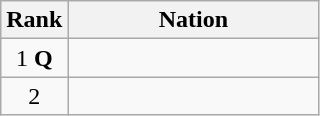<table class="wikitable" style="text-align:center;">
<tr>
<th>Rank</th>
<th style="width:10em">Nation</th>
</tr>
<tr>
<td>1 <strong>Q</strong></td>
<td align=left></td>
</tr>
<tr>
<td>2</td>
<td align=left></td>
</tr>
</table>
